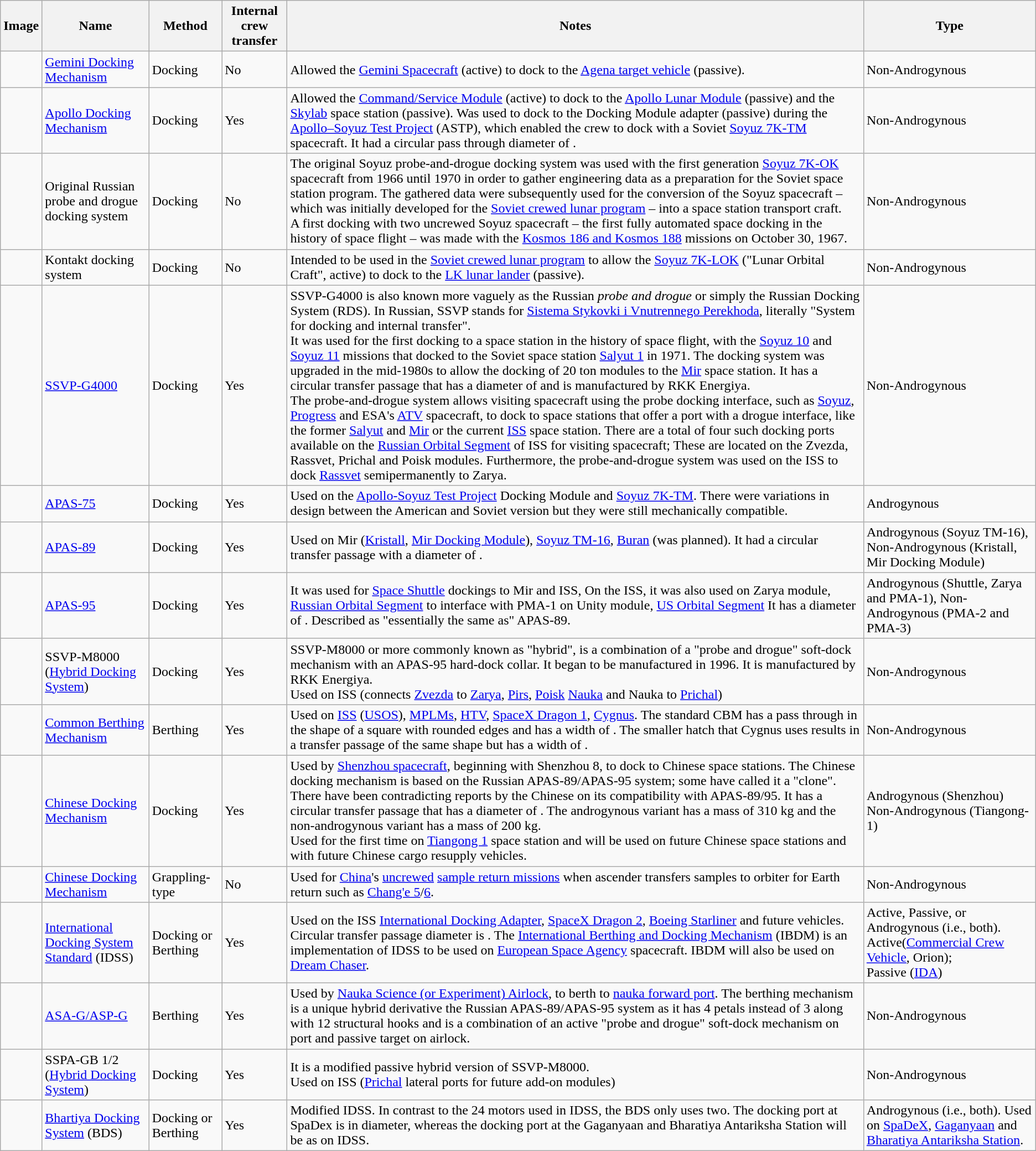<table class="wikitable">
<tr>
<th>Image</th>
<th>Name</th>
<th>Method</th>
<th>Internal crew transfer</th>
<th>Notes</th>
<th>Type</th>
</tr>
<tr>
<td></td>
<td><a href='#'>Gemini Docking Mechanism</a></td>
<td>Docking</td>
<td>No</td>
<td>Allowed the <a href='#'>Gemini Spacecraft</a> (active) to dock to the <a href='#'>Agena target vehicle</a> (passive).</td>
<td>Non-Androgynous</td>
</tr>
<tr>
<td></td>
<td><a href='#'>Apollo Docking Mechanism</a></td>
<td>Docking</td>
<td>Yes</td>
<td>Allowed the <a href='#'>Command/Service Module</a> (active) to dock to the <a href='#'>Apollo Lunar Module</a> (passive) and the <a href='#'>Skylab</a> space station (passive). Was used to dock to the Docking Module adapter (passive) during the <a href='#'>Apollo–Soyuz Test Project</a> (ASTP), which enabled the crew to dock with a Soviet <a href='#'>Soyuz 7K-TM</a> spacecraft. It had a circular pass through diameter of . </td>
<td>Non-Androgynous</td>
</tr>
<tr>
<td></td>
<td>Original Russian probe and drogue docking system</td>
<td>Docking</td>
<td>No</td>
<td>The original Soyuz probe-and-drogue docking system was used with the first generation <a href='#'>Soyuz 7K-OK</a> spacecraft from 1966  until 1970 in order to gather engineering data as a preparation for the Soviet space station program. The gathered data were subsequently used for the conversion of the Soyuz spacecraft – which was initially developed for the <a href='#'>Soviet crewed lunar program</a> – into a space station transport craft.<br>A first docking with two uncrewed Soyuz spacecraft – the first fully automated space docking in the history of space flight – was made with the <a href='#'>Kosmos 186 and Kosmos 188</a> missions on October 30, 1967.</td>
<td>Non-Androgynous</td>
</tr>
<tr>
<td></td>
<td>Kontakt docking system</td>
<td>Docking</td>
<td>No</td>
<td>Intended to be used in the <a href='#'>Soviet crewed lunar program</a> to allow the <a href='#'>Soyuz 7K-LOK</a> ("Lunar Orbital Craft", active) to dock to the <a href='#'>LK lunar lander</a> (passive).</td>
<td>Non-Androgynous</td>
</tr>
<tr>
<td></td>
<td><a href='#'>SSVP-G4000</a></td>
<td>Docking</td>
<td>Yes</td>
<td>SSVP-G4000 is also known more vaguely as the Russian <em>probe and drogue</em> or simply the Russian Docking System (RDS). In Russian, SSVP stands for <a href='#'>Sistema Stykovki i Vnutrennego Perekhoda</a>, literally "System for docking and internal transfer".<br>It was used for the first docking to a space station in the history of space flight, with the <a href='#'>Soyuz 10</a> and <a href='#'>Soyuz 11</a> missions that docked to the Soviet space station <a href='#'>Salyut 1</a> in 1971. The docking system was upgraded in the mid-1980s to allow the docking of 20 ton modules to the <a href='#'>Mir</a> space station. It has a circular transfer passage that has a diameter of  and is manufactured by RKK Energiya.<br>The probe-and-drogue system allows visiting spacecraft using the probe docking interface, such as <a href='#'>Soyuz</a>, <a href='#'>Progress</a> and ESA's <a href='#'>ATV</a> spacecraft, to dock to space stations that offer a port with a drogue interface, like the former <a href='#'>Salyut</a> and <a href='#'>Mir</a> or the current <a href='#'>ISS</a> space station. There are a total of four such docking ports available on the <a href='#'>Russian Orbital Segment</a> of ISS for visiting spacecraft; These are located on the Zvezda, Rassvet, Prichal and Poisk modules.
Furthermore, the probe-and-drogue system was used on the ISS to dock <a href='#'>Rassvet</a> semipermanently to Zarya.</td>
<td>Non-Androgynous</td>
</tr>
<tr>
<td></td>
<td><a href='#'>APAS-75</a></td>
<td>Docking</td>
<td>Yes</td>
<td>Used on the <a href='#'>Apollo-Soyuz Test Project</a> Docking Module and <a href='#'>Soyuz 7K-TM</a>. There were variations in design between the American and Soviet version but they were still mechanically compatible.</td>
<td>Androgynous</td>
</tr>
<tr>
<td></td>
<td><a href='#'>APAS-89</a></td>
<td>Docking</td>
<td>Yes</td>
<td>Used on Mir (<a href='#'>Kristall</a>, <a href='#'>Mir Docking Module</a>), <a href='#'>Soyuz TM-16</a>, <a href='#'>Buran</a> (was planned). It had a circular transfer passage with a diameter of .</td>
<td>Androgynous (Soyuz TM-16), Non-Androgynous (Kristall, Mir Docking Module)</td>
</tr>
<tr>
<td></td>
<td><a href='#'>APAS-95</a></td>
<td>Docking</td>
<td>Yes</td>
<td>It was used for <a href='#'>Space Shuttle</a> dockings to Mir and ISS, On the ISS, it was also used on Zarya module, <a href='#'>Russian Orbital Segment</a> to interface with PMA-1 on Unity module, <a href='#'>US Orbital Segment</a> It has a diameter of . Described as "essentially the same as" APAS-89.</td>
<td>Androgynous (Shuttle, Zarya and PMA-1), Non-Androgynous (PMA-2 and PMA-3)</td>
</tr>
<tr>
<td></td>
<td>SSVP-M8000 (<a href='#'>Hybrid Docking System</a>)</td>
<td>Docking</td>
<td>Yes</td>
<td>SSVP-M8000 or more commonly known as "hybrid", is a combination of a "probe and drogue" soft-dock mechanism with an APAS-95 hard-dock collar. It began to be manufactured in 1996. It is manufactured by RKK Energiya. <br>Used on ISS (connects <a href='#'>Zvezda</a> to <a href='#'>Zarya</a>, <a href='#'>Pirs</a>, <a href='#'>Poisk</a> <a href='#'>Nauka</a> and Nauka to <a href='#'>Prichal</a>)</td>
<td>Non-Androgynous</td>
</tr>
<tr>
<td></td>
<td><a href='#'>Common Berthing Mechanism</a></td>
<td>Berthing</td>
<td>Yes</td>
<td>Used on <a href='#'>ISS</a> (<a href='#'>USOS</a>), <a href='#'>MPLMs</a>, <a href='#'>HTV</a>, <a href='#'>SpaceX Dragon 1</a>, <a href='#'>Cygnus</a>. The standard CBM has a pass through in the shape of a square with rounded edges and has a width of . The smaller hatch that Cygnus uses results in a transfer passage of the same shape but has a width of .</td>
<td>Non-Androgynous</td>
</tr>
<tr>
<td></td>
<td><a href='#'>Chinese Docking Mechanism</a></td>
<td>Docking</td>
<td>Yes</td>
<td>Used by <a href='#'>Shenzhou spacecraft</a>, beginning with Shenzhou 8, to dock to Chinese space stations. The Chinese docking mechanism is based on the Russian APAS-89/APAS-95 system; some have called it a "clone". There have been contradicting reports by the Chinese on its compatibility with APAS-89/95. It has a circular transfer passage that has a diameter of . The androgynous variant has a mass of 310 kg and the non-androgynous variant has a mass of 200 kg.<br>Used for the first time on <a href='#'>Tiangong 1</a> space station and will be used on future Chinese space stations and with future Chinese cargo resupply vehicles.</td>
<td>Androgynous (Shenzhou)<br>Non-Androgynous (Tiangong-1)</td>
</tr>
<tr>
<td></td>
<td><a href='#'>Chinese Docking Mechanism</a></td>
<td>Grappling-type</td>
<td>No</td>
<td>Used for <a href='#'>China</a>'s <a href='#'>uncrewed</a> <a href='#'>sample return missions</a> when ascender transfers samples to orbiter for Earth return such as <a href='#'>Chang'e 5</a>/<a href='#'>6</a>.</td>
<td>Non-Androgynous</td>
</tr>
<tr>
<td></td>
<td><a href='#'>International Docking System Standard</a> (IDSS)</td>
<td>Docking or Berthing</td>
<td>Yes</td>
<td>Used on the ISS <a href='#'>International Docking Adapter</a>, <a href='#'>SpaceX Dragon 2</a>, <a href='#'>Boeing Starliner</a> and future vehicles. Circular transfer passage diameter is . The <a href='#'>International Berthing and Docking Mechanism</a> (IBDM) is an implementation of IDSS to be used on <a href='#'>European Space Agency</a> spacecraft. IBDM will also be used on <a href='#'>Dream Chaser</a>.</td>
<td>Active, Passive, or Androgynous (i.e., both). Active(<a href='#'>Commercial Crew Vehicle</a>, Orion);<br>Passive (<a href='#'>IDA</a>)</td>
</tr>
<tr>
<td><br></td>
<td><a href='#'>ASA-G/ASP-G</a></td>
<td>Berthing</td>
<td>Yes</td>
<td>Used by <a href='#'>Nauka Science (or Experiment) Airlock</a>, to berth to <a href='#'>nauka forward port</a>. The berthing mechanism is a unique hybrid derivative the Russian APAS-89/APAS-95 system as it has 4 petals instead of 3 along with 12 structural hooks and is a combination of an active "probe and drogue" soft-dock mechanism on port and passive target on airlock.</td>
<td>Non-Androgynous</td>
</tr>
<tr>
<td></td>
<td>SSPA-GB 1/2 (<a href='#'>Hybrid Docking System</a>)</td>
<td>Docking</td>
<td>Yes</td>
<td>It is a modified passive hybrid version of SSVP-M8000.<br>Used on ISS (<a href='#'>Prichal</a> lateral ports for future add-on modules)</td>
<td>Non-Androgynous</td>
</tr>
<tr>
<td></td>
<td><a href='#'>Bhartiya Docking System</a> (BDS)</td>
<td>Docking or Berthing</td>
<td>Yes</td>
<td>Modified IDSS. In contrast to the 24 motors used in IDSS, the BDS only uses two. The docking port at SpaDex is  in diameter, whereas the docking port at the Gaganyaan and Bharatiya Antariksha Station will be  as on IDSS.</td>
<td>Androgynous (i.e., both). Used on <a href='#'>SpaDeX</a>, <a href='#'>Gaganyaan</a> and <a href='#'>Bharatiya Antariksha Station</a>.</td>
</tr>
</table>
